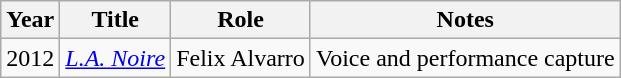<table class="wikitable sortable">
<tr>
<th>Year</th>
<th>Title</th>
<th>Role</th>
<th>Notes</th>
</tr>
<tr>
<td>2012</td>
<td><em><a href='#'>L.A. Noire</a></em></td>
<td>Felix Alvarro</td>
<td>Voice and performance capture</td>
</tr>
</table>
